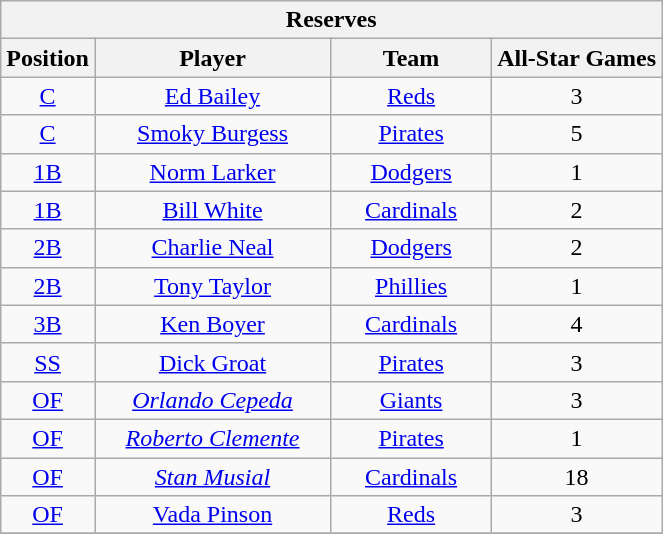<table class="wikitable" style="font-size: 100%; text-align:right;">
<tr>
<th colspan="4">Reserves</th>
</tr>
<tr>
<th>Position</th>
<th width="150">Player</th>
<th width="100">Team</th>
<th>All-Star Games</th>
</tr>
<tr>
<td align="center"><a href='#'>C</a></td>
<td align="center"><a href='#'>Ed Bailey</a></td>
<td align="center"><a href='#'>Reds</a></td>
<td align="center">3</td>
</tr>
<tr>
<td align="center"><a href='#'>C</a></td>
<td align="center"><a href='#'>Smoky Burgess</a></td>
<td align="center"><a href='#'>Pirates</a></td>
<td align="center">5</td>
</tr>
<tr>
<td align="center"><a href='#'>1B</a></td>
<td align="center"><a href='#'>Norm Larker</a></td>
<td align="center"><a href='#'>Dodgers</a></td>
<td align="center">1</td>
</tr>
<tr>
<td align="center"><a href='#'>1B</a></td>
<td align="center"><a href='#'>Bill White</a></td>
<td align="center"><a href='#'>Cardinals</a></td>
<td align="center">2</td>
</tr>
<tr>
<td align="center"><a href='#'>2B</a></td>
<td align="center"><a href='#'>Charlie Neal</a></td>
<td align="center"><a href='#'>Dodgers</a></td>
<td align="center">2</td>
</tr>
<tr>
<td align="center"><a href='#'>2B</a></td>
<td align="center"><a href='#'>Tony Taylor</a></td>
<td align="center"><a href='#'>Phillies</a></td>
<td align="center">1</td>
</tr>
<tr>
<td align="center"><a href='#'>3B</a></td>
<td align="center"><a href='#'>Ken Boyer</a></td>
<td align="center"><a href='#'>Cardinals</a></td>
<td align="center">4</td>
</tr>
<tr>
<td align="center"><a href='#'>SS</a></td>
<td align="center"><a href='#'>Dick Groat</a></td>
<td align="center"><a href='#'>Pirates</a></td>
<td align="center">3</td>
</tr>
<tr>
<td align="center"><a href='#'>OF</a></td>
<td align="center"><em><a href='#'>Orlando Cepeda</a></em></td>
<td align="center"><a href='#'>Giants</a></td>
<td align="center">3</td>
</tr>
<tr>
<td align="center"><a href='#'>OF</a></td>
<td align="center"><em><a href='#'>Roberto Clemente</a></em></td>
<td align="center"><a href='#'>Pirates</a></td>
<td align="center">1</td>
</tr>
<tr>
<td align="center"><a href='#'>OF</a></td>
<td align="center"><em><a href='#'>Stan Musial</a></em></td>
<td align="center"><a href='#'>Cardinals</a></td>
<td align="center">18</td>
</tr>
<tr>
<td align="center"><a href='#'>OF</a></td>
<td align="center"><a href='#'>Vada Pinson</a></td>
<td align="center"><a href='#'>Reds</a></td>
<td align="center">3</td>
</tr>
<tr>
</tr>
</table>
